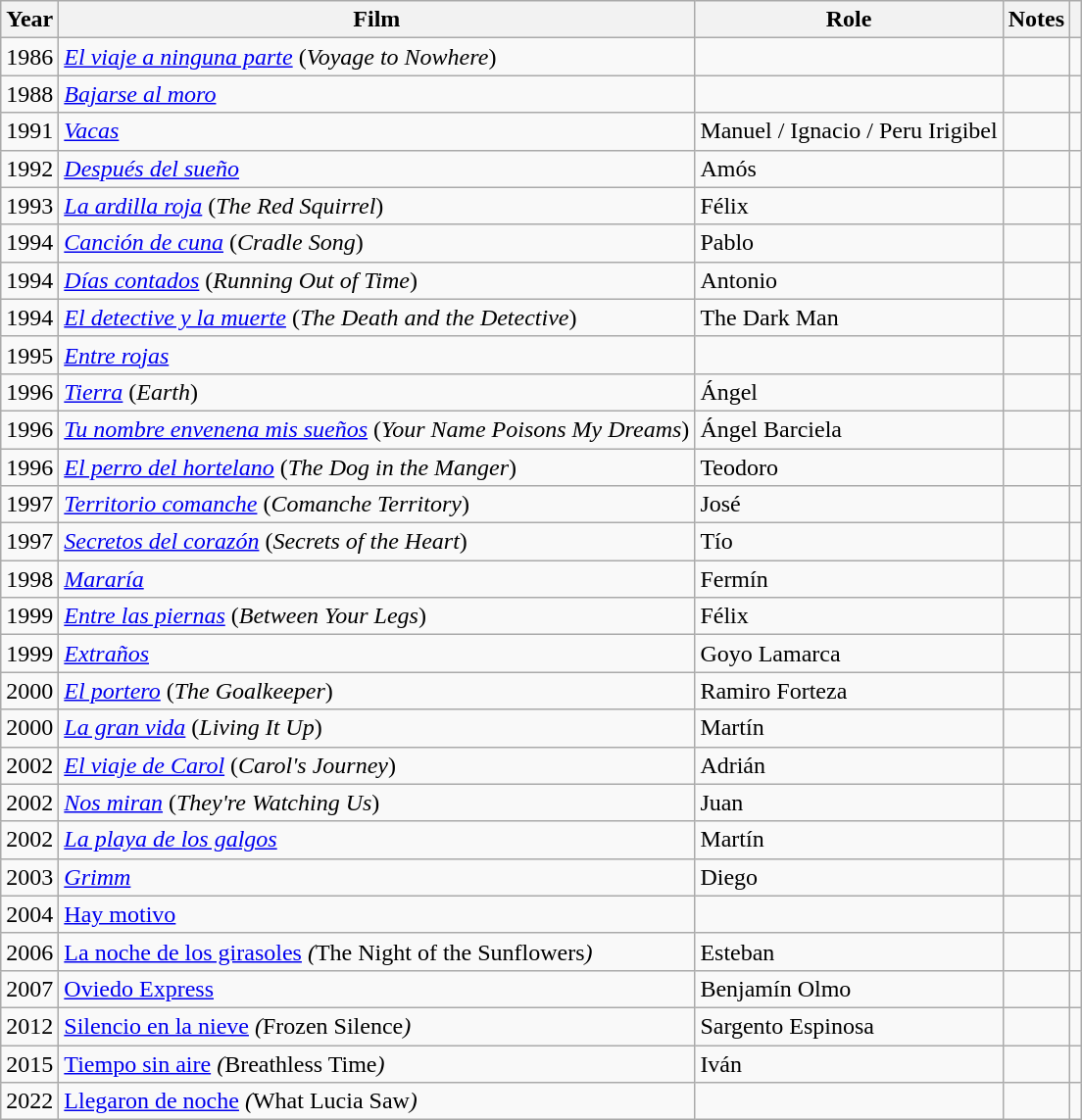<table class="wikitable">
<tr>
<th>Year</th>
<th>Film</th>
<th>Role</th>
<th class= "unsortable">Notes</th>
<th class= "unsortable"></th>
</tr>
<tr>
<td>1986</td>
<td><em><a href='#'>El viaje a ninguna parte</a></em> (<em>Voyage to Nowhere</em>)</td>
<td></td>
<td></td>
<td align = "center"></td>
</tr>
<tr>
<td>1988</td>
<td><em><a href='#'>Bajarse al moro</a></em></td>
<td></td>
<td></td>
<td align = "center"></td>
</tr>
<tr>
<td>1991</td>
<td><em><a href='#'>Vacas</a></em></td>
<td>Manuel / Ignacio / Peru Irigibel</td>
<td></td>
<td align = "center"></td>
</tr>
<tr>
<td>1992</td>
<td><em><a href='#'>Después del sueño</a></em></td>
<td>Amós</td>
<td></td>
<td align = "center"></td>
</tr>
<tr>
<td>1993</td>
<td><em><a href='#'>La ardilla roja</a></em> (<em>The Red Squirrel</em>)</td>
<td>Félix</td>
<td></td>
<td align = "center"></td>
</tr>
<tr>
<td>1994</td>
<td><em><a href='#'>Canción de cuna</a></em> (<em>Cradle Song</em>)</td>
<td>Pablo</td>
<td></td>
<td align = "center"></td>
</tr>
<tr>
<td>1994</td>
<td><em><a href='#'>Días contados</a></em> (<em>Running Out of Time</em>)</td>
<td>Antonio</td>
<td></td>
<td align = "center"></td>
</tr>
<tr>
<td>1994</td>
<td><em><a href='#'>El detective y la muerte</a></em> (<em>The Death and the Detective</em>)</td>
<td>The Dark Man</td>
<td></td>
<td align = "center"></td>
</tr>
<tr>
<td>1995</td>
<td><em><a href='#'>Entre rojas</a></em></td>
<td></td>
<td></td>
<td align = "center"></td>
</tr>
<tr>
<td>1996</td>
<td><em><a href='#'>Tierra</a></em> (<em>Earth</em>)</td>
<td>Ángel</td>
<td></td>
<td align = "center"></td>
</tr>
<tr>
<td>1996</td>
<td><em><a href='#'>Tu nombre envenena mis sueños</a></em> (<em>Your Name Poisons My Dreams</em>)</td>
<td>Ángel Barciela</td>
<td></td>
<td align = "center"></td>
</tr>
<tr>
<td>1996</td>
<td><em><a href='#'>El perro del hortelano</a></em> (<em>The Dog in the Manger</em>)</td>
<td>Teodoro</td>
<td></td>
<td align = "center"></td>
</tr>
<tr>
<td>1997</td>
<td><em><a href='#'>Territorio comanche</a></em> (<em>Comanche Territory</em>)</td>
<td>José</td>
<td></td>
<td align = "center"></td>
</tr>
<tr>
<td>1997</td>
<td><em><a href='#'>Secretos del corazón</a></em> (<em>Secrets of the Heart</em>)</td>
<td>Tío</td>
<td></td>
<td align = "center"></td>
</tr>
<tr>
<td>1998</td>
<td><em><a href='#'>Mararía</a></em></td>
<td>Fermín</td>
<td></td>
<td align = "center"></td>
</tr>
<tr>
<td>1999</td>
<td><em><a href='#'>Entre las piernas</a></em> (<em>Between Your Legs</em>)</td>
<td>Félix</td>
<td></td>
<td align = "center"></td>
</tr>
<tr>
<td>1999</td>
<td><em><a href='#'>Extraños</a></em></td>
<td>Goyo Lamarca</td>
<td></td>
<td align = "center"></td>
</tr>
<tr>
<td>2000</td>
<td><em><a href='#'>El portero</a></em> (<em>The Goalkeeper</em>)</td>
<td>Ramiro Forteza</td>
<td></td>
<td align = "center"></td>
</tr>
<tr>
<td>2000</td>
<td><em><a href='#'>La gran vida</a></em> (<em>Living It Up</em>)</td>
<td>Martín</td>
<td></td>
<td align = "center"></td>
</tr>
<tr>
<td>2002</td>
<td><em><a href='#'>El viaje de Carol</a></em> (<em>Carol's Journey</em>)</td>
<td>Adrián</td>
<td></td>
<td align = "center"></td>
</tr>
<tr>
<td>2002</td>
<td><em><a href='#'>Nos miran</a></em> (<em>They're Watching Us</em>)</td>
<td>Juan</td>
<td></td>
<td align = "center"></td>
</tr>
<tr>
<td>2002</td>
<td><em><a href='#'>La playa de los galgos</a></em></td>
<td>Martín</td>
<td></td>
<td align = "center"></td>
</tr>
<tr>
<td>2003</td>
<td><em><a href='#'>Grimm</a></td>
<td>Diego</td>
<td></td>
<td align = "center"></td>
</tr>
<tr>
<td>2004</td>
<td></em><a href='#'>Hay motivo</a><em></td>
<td></td>
<td></td>
<td align = "center"></td>
</tr>
<tr>
<td>2006</td>
<td></em><a href='#'>La noche de los girasoles</a><em> (</em>The Night of the Sunflowers<em>)</td>
<td>Esteban</td>
<td></td>
<td align = "center"></td>
</tr>
<tr>
<td>2007</td>
<td></em><a href='#'>Oviedo Express</a><em></td>
<td>Benjamín Olmo</td>
<td></td>
<td align = "center"></td>
</tr>
<tr>
<td align = "center">2012</td>
<td></em><a href='#'>Silencio en la nieve</a><em> (</em>Frozen Silence<em>)</td>
<td>Sargento Espinosa</td>
<td></td>
<td align = "center"></td>
</tr>
<tr>
<td align = "center">2015</td>
<td></em><a href='#'>Tiempo sin aire</a><em> (</em>Breathless Time<em>)</td>
<td>Iván</td>
<td></td>
<td align = "center"></td>
</tr>
<tr>
<td align = "center">2022</td>
<td></em><a href='#'>Llegaron de noche</a><em> (</em>What Lucia Saw<em>)</td>
<td></td>
<td></td>
<td align = "center"></td>
</tr>
</table>
